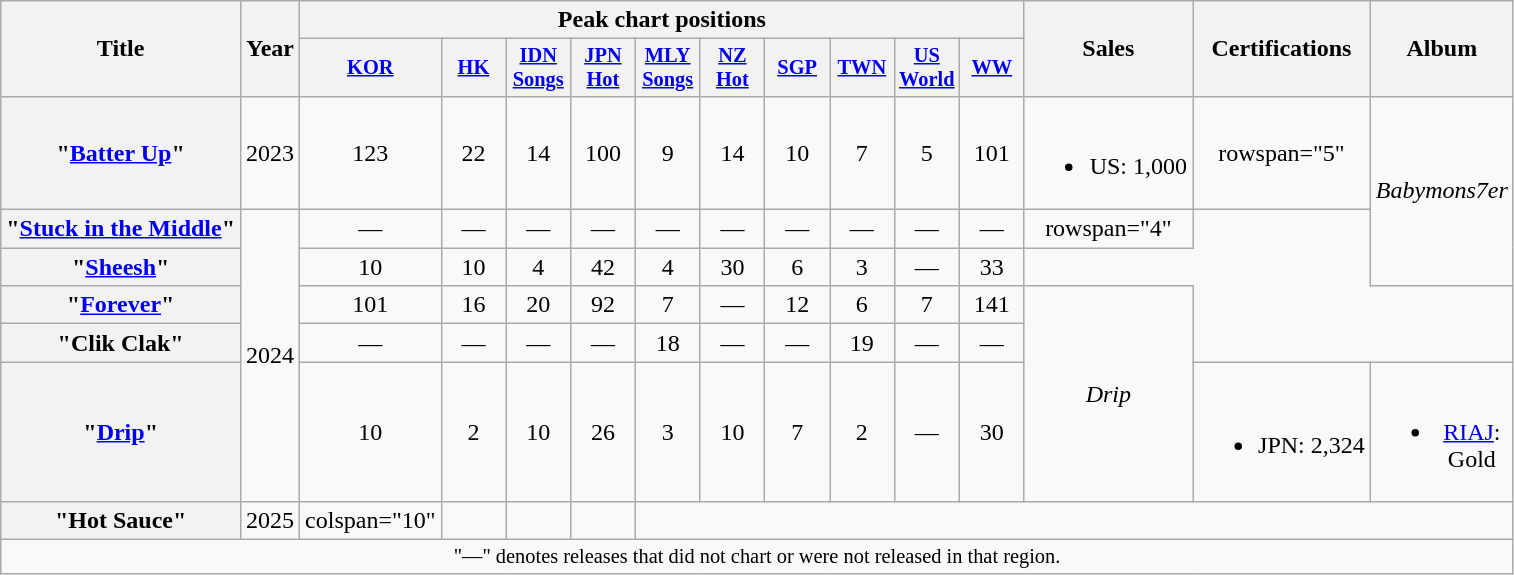<table class="wikitable plainrowheaders" style="text-align:center">
<tr>
<th scope="col" rowspan="2">Title</th>
<th scope="col" rowspan="2">Year</th>
<th scope="col" colspan="10">Peak chart positions</th>
<th scope="col" rowspan="2">Sales</th>
<th scope="col" rowspan="2">Certifications</th>
<th scope="col" rowspan="2" style="width:3.5em">Album</th>
</tr>
<tr>
<th scope="col" style="width:2.7em;font-size:85%"><a href='#'>KOR</a><br></th>
<th scope="col" style="width:2.7em;font-size:85%"><a href='#'>HK</a><br></th>
<th scope="col" style="width:2.7em;font-size:85%"><a href='#'>IDN<br>Songs</a><br></th>
<th scope="col" style="width:2.7em;font-size:85%"><a href='#'>JPN<br>Hot</a><br></th>
<th scope="col" style="width:2.7em;font-size:85%"><a href='#'>MLY<br>Songs</a><br></th>
<th scope="col" style="width:2.7em;font-size:85%"><a href='#'>NZ<br>Hot</a><br></th>
<th scope="col" style="width:2.7em;font-size:85%"><a href='#'>SGP</a><br></th>
<th scope="col" style="width:2.7em;font-size:85%"><a href='#'>TWN</a><br></th>
<th scope="col" style="width:2.7em;font-size:85%"><a href='#'>US<br>World</a><br></th>
<th scope="col" style="width:2.7em;font-size:85%"><a href='#'>WW</a><br></th>
</tr>
<tr>
<th scope="row">"<a href='#'>Batter Up</a>"</th>
<td>2023</td>
<td>123</td>
<td>22</td>
<td>14</td>
<td>100</td>
<td>9</td>
<td>14</td>
<td>10</td>
<td>7</td>
<td>5</td>
<td>101</td>
<td><br><ul><li>US: 1,000</li></ul></td>
<td>rowspan="5" </td>
<td rowspan="3"><em>Babymons7er</em></td>
</tr>
<tr>
<th scope="row">"<a href='#'>Stuck in the Middle</a>"</th>
<td rowspan="5">2024</td>
<td>—</td>
<td>—</td>
<td>—</td>
<td>—</td>
<td>—</td>
<td>—</td>
<td>—</td>
<td>—</td>
<td>—</td>
<td>—</td>
<td>rowspan="4" </td>
</tr>
<tr>
<th scope="row">"<a href='#'>Sheesh</a>"</th>
<td>10</td>
<td>10</td>
<td>4</td>
<td>42</td>
<td>4</td>
<td>30</td>
<td>6</td>
<td>3</td>
<td>—</td>
<td>33</td>
</tr>
<tr>
<th scope="row">"<a href='#'>Forever</a>"</th>
<td>101</td>
<td>16</td>
<td>20</td>
<td>92</td>
<td>7</td>
<td>—</td>
<td>12</td>
<td>6</td>
<td>7</td>
<td>141</td>
<td rowspan="3"><em>Drip</em></td>
</tr>
<tr>
<th scope="row">"Clik Clak"</th>
<td>—</td>
<td>—</td>
<td>—</td>
<td>—</td>
<td>18</td>
<td>—</td>
<td>—</td>
<td>19</td>
<td>—</td>
<td>—</td>
</tr>
<tr>
<th scope="row">"<a href='#'>Drip</a>"</th>
<td>10</td>
<td>2</td>
<td>10</td>
<td>26</td>
<td>3</td>
<td>10</td>
<td>7</td>
<td>2</td>
<td>—</td>
<td>30</td>
<td><br><ul><li>JPN: 2,324</li></ul></td>
<td><br><ul><li><a href='#'>RIAJ</a>: Gold</li></ul></td>
</tr>
<tr>
<th scope="row">"Hot Sauce"</th>
<td>2025</td>
<td>colspan="10" </td>
<td></td>
<td></td>
<td></td>
</tr>
<tr>
<td colspan="15" style="font-size:85%">"—" denotes releases that did not chart or were not released in that region.</td>
</tr>
</table>
